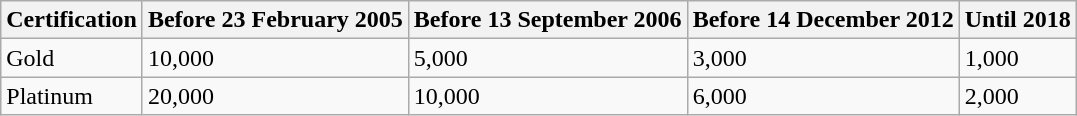<table class="wikitable">
<tr>
<th>Certification</th>
<th>Before 23 February 2005</th>
<th>Before 13 September 2006</th>
<th>Before 14 December 2012</th>
<th>Until 2018</th>
</tr>
<tr>
<td>Gold</td>
<td>10,000</td>
<td>5,000</td>
<td>3,000</td>
<td>1,000</td>
</tr>
<tr>
<td>Platinum</td>
<td>20,000</td>
<td>10,000</td>
<td>6,000</td>
<td>2,000</td>
</tr>
</table>
